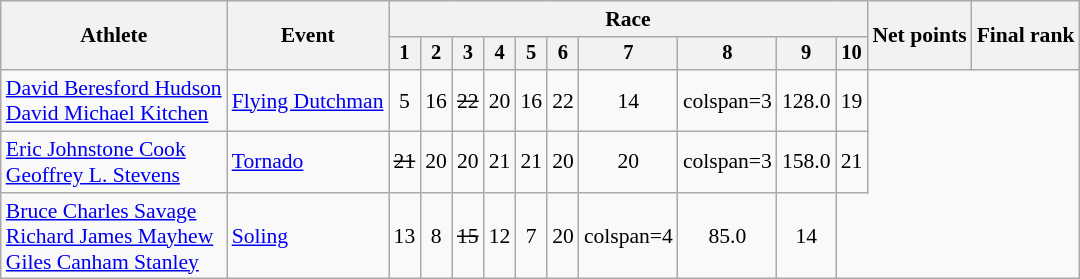<table class="wikitable" style="font-size:90%">
<tr>
<th rowspan="2">Athlete</th>
<th rowspan="2">Event</th>
<th colspan=10>Race</th>
<th rowspan=2>Net points</th>
<th rowspan=2>Final rank</th>
</tr>
<tr style="font-size:95%">
<th>1</th>
<th>2</th>
<th>3</th>
<th>4</th>
<th>5</th>
<th>6</th>
<th>7</th>
<th>8</th>
<th>9</th>
<th>10</th>
</tr>
<tr align=center>
<td align=left><a href='#'>David Beresford Hudson</a><br><a href='#'>David Michael Kitchen</a></td>
<td align=left><a href='#'>Flying Dutchman</a></td>
<td>5</td>
<td>16</td>
<td><s>22</s></td>
<td>20</td>
<td>16</td>
<td>22</td>
<td>14</td>
<td>colspan=3 </td>
<td>128.0</td>
<td>19</td>
</tr>
<tr align=center>
<td align=left><a href='#'>Eric Johnstone Cook</a><br><a href='#'>Geoffrey L. Stevens</a></td>
<td align=left><a href='#'>Tornado</a></td>
<td><s>21</s></td>
<td>20</td>
<td>20</td>
<td>21</td>
<td>21</td>
<td>20</td>
<td>20</td>
<td>colspan=3 </td>
<td>158.0</td>
<td>21</td>
</tr>
<tr align=center>
<td align=left><a href='#'>Bruce Charles Savage</a><br><a href='#'>Richard James Mayhew</a><br><a href='#'>Giles Canham Stanley</a></td>
<td align=left><a href='#'>Soling</a></td>
<td>13</td>
<td>8</td>
<td><s>15</s></td>
<td>12</td>
<td>7</td>
<td>20</td>
<td>colspan=4 </td>
<td>85.0</td>
<td>14</td>
</tr>
</table>
